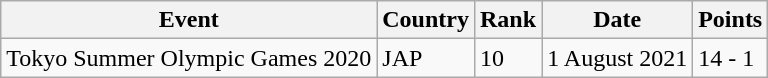<table class="wikitable">
<tr>
<th>Event</th>
<th>Country</th>
<th>Rank</th>
<th>Date</th>
<th>Points</th>
</tr>
<tr>
<td>Tokyo Summer Olympic Games 2020</td>
<td>JAP</td>
<td>10</td>
<td>1 August 2021</td>
<td>14 - 1</td>
</tr>
</table>
